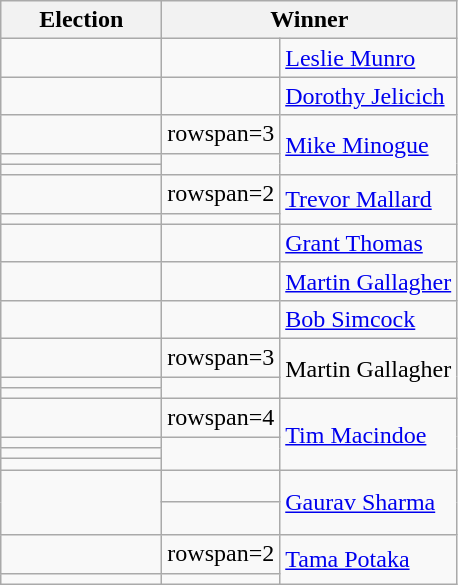<table class=wikitable>
<tr>
<th width=100>Election</th>
<th width=175 colspan=2>Winner</th>
</tr>
<tr>
<td></td>
<td></td>
<td><a href='#'>Leslie Munro</a></td>
</tr>
<tr>
<td></td>
<td></td>
<td><a href='#'>Dorothy Jelicich</a></td>
</tr>
<tr>
<td></td>
<td>rowspan=3 </td>
<td rowspan=3><a href='#'>Mike Minogue</a></td>
</tr>
<tr>
<td></td>
</tr>
<tr>
<td></td>
</tr>
<tr>
<td></td>
<td>rowspan=2 </td>
<td rowspan=2><a href='#'>Trevor Mallard</a></td>
</tr>
<tr>
<td></td>
</tr>
<tr>
<td></td>
<td></td>
<td><a href='#'>Grant Thomas</a></td>
</tr>
<tr>
<td></td>
<td></td>
<td><a href='#'>Martin Gallagher</a></td>
</tr>
<tr>
<td></td>
<td></td>
<td><a href='#'>Bob Simcock</a></td>
</tr>
<tr>
<td></td>
<td>rowspan=3 </td>
<td rowspan=3>Martin Gallagher</td>
</tr>
<tr>
<td></td>
</tr>
<tr>
<td></td>
</tr>
<tr>
<td></td>
<td>rowspan=4 </td>
<td rowspan=4><a href='#'>Tim Macindoe</a></td>
</tr>
<tr>
<td></td>
</tr>
<tr>
<td></td>
</tr>
<tr>
<td></td>
</tr>
<tr>
<td rowspan=2 height=36></td>
<td></td>
<td rowspan=2><a href='#'>Gaurav Sharma</a></td>
</tr>
<tr>
<td></td>
</tr>
<tr>
<td></td>
<td>rowspan=2 </td>
<td rowspan=2><a href='#'>Tama Potaka</a></td>
</tr>
<tr>
<td></td>
</tr>
</table>
